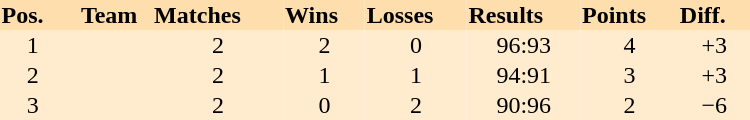<table style="text-align:left" border="0" cellspacing="0" align="right" width="500px">
<tr bgcolor="#FFDEAD">
<th>Pos.</th>
<th align="center">Team</th>
<th>Matches</th>
<th>Wins</th>
<th>Losses</th>
<th>Results</th>
<th>Points</th>
<th>Diff.</th>
</tr>
<tr bgcolor="#FFECCE" align="center">
<td>1</td>
<td align="left"></td>
<td>2</td>
<td>2</td>
<td>0</td>
<td>96:93</td>
<td>4</td>
<td>+3</td>
</tr>
<tr bgcolor="#FFECCE" align="center">
<td>2</td>
<td align="left"></td>
<td>2</td>
<td>1</td>
<td>1</td>
<td>94:91</td>
<td>3</td>
<td>+3</td>
</tr>
<tr bgcolor="#FFECCE" align="center">
<td>3</td>
<td align="left"></td>
<td>2</td>
<td>0</td>
<td>2</td>
<td>90:96</td>
<td>2</td>
<td>−6</td>
</tr>
</table>
